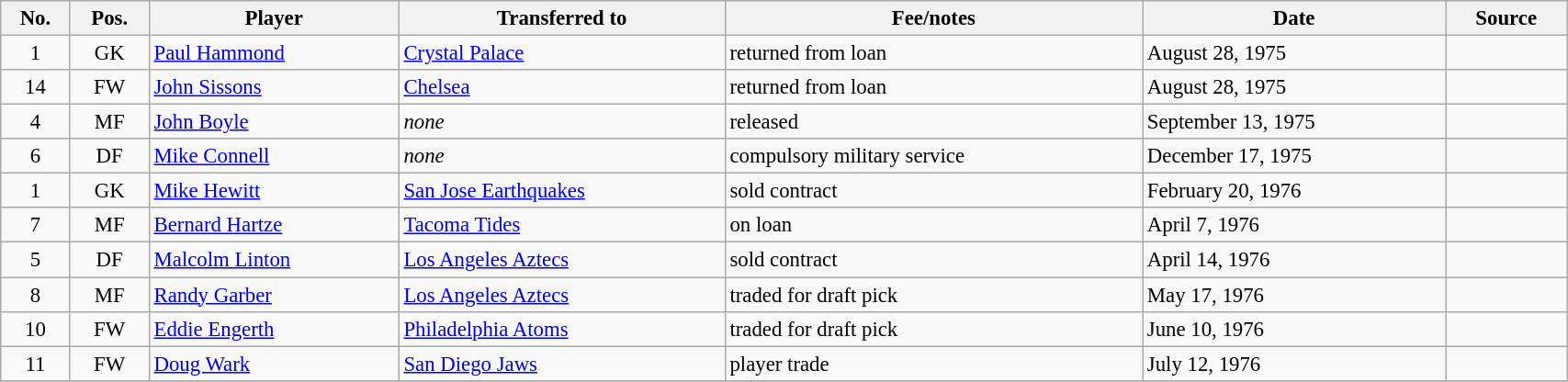<table class="wikitable sortable" style="width:90%; text-align:center; font-size:95%; text-align:left;">
<tr>
<th>No.</th>
<th>Pos.</th>
<th>Player</th>
<th>Transferred to</th>
<th>Fee/notes</th>
<th>Date</th>
<th>Source</th>
</tr>
<tr>
<td align=center>1</td>
<td align=center>GK</td>
<td> <a href='#'>Paul Hammond</a></td>
<td> <a href='#'>Crystal Palace</a></td>
<td>returned from loan</td>
<td>August 28, 1975</td>
<td></td>
</tr>
<tr>
<td align=center>14</td>
<td align=center>FW</td>
<td> <a href='#'>John Sissons</a></td>
<td> <a href='#'>Chelsea</a></td>
<td>returned from loan</td>
<td>August 28, 1975</td>
<td></td>
</tr>
<tr>
<td align=center>4</td>
<td align=center>MF</td>
<td> <a href='#'>John Boyle</a></td>
<td><em>none</em></td>
<td>released</td>
<td>September 13, 1975</td>
<td></td>
</tr>
<tr>
<td align=center>6</td>
<td align=center>DF</td>
<td> <a href='#'>Mike Connell</a></td>
<td><em>none</em></td>
<td>compulsory military service</td>
<td>December 17, 1975</td>
<td></td>
</tr>
<tr>
<td align=center>1</td>
<td align=center>GK</td>
<td> <a href='#'>Mike Hewitt</a></td>
<td> <a href='#'>San Jose Earthquakes</a></td>
<td>sold contract</td>
<td>February 20, 1976</td>
<td></td>
</tr>
<tr>
<td align=center>7</td>
<td align=center>MF</td>
<td> <a href='#'>Bernard Hartze</a></td>
<td> <a href='#'>Tacoma Tides</a></td>
<td>on loan</td>
<td>April 7, 1976</td>
<td></td>
</tr>
<tr>
<td align=center>5</td>
<td align=center>DF</td>
<td> <a href='#'>Malcolm Linton</a></td>
<td> <a href='#'>Los Angeles Aztecs</a></td>
<td>sold contract</td>
<td>April 14, 1976</td>
<td></td>
</tr>
<tr>
<td align=center>8</td>
<td align=center>MF</td>
<td> <a href='#'>Randy Garber</a></td>
<td> <a href='#'>Los Angeles Aztecs</a></td>
<td>traded for draft pick</td>
<td>May 17, 1976</td>
<td></td>
</tr>
<tr>
<td align=center>10</td>
<td align=center>FW</td>
<td> <a href='#'>Eddie Engerth</a></td>
<td> <a href='#'>Philadelphia Atoms</a></td>
<td>traded for draft pick</td>
<td>June 10, 1976</td>
<td></td>
</tr>
<tr>
<td align=center>11</td>
<td align=center>FW</td>
<td> <a href='#'>Doug Wark</a></td>
<td> <a href='#'>San Diego Jaws</a></td>
<td>player trade</td>
<td>July 12, 1976</td>
<td></td>
</tr>
<tr>
</tr>
</table>
